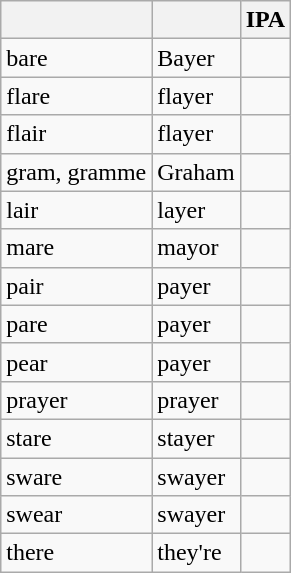<table class="wikitable sortable mw-collapsible mw-collapsed">
<tr>
<th></th>
<th></th>
<th>IPA</th>
</tr>
<tr>
<td>bare</td>
<td>Bayer</td>
<td></td>
</tr>
<tr>
<td>flare</td>
<td>flayer</td>
<td></td>
</tr>
<tr>
<td>flair</td>
<td>flayer</td>
<td></td>
</tr>
<tr>
<td>gram, gramme</td>
<td>Graham</td>
<td></td>
</tr>
<tr>
<td>lair</td>
<td>layer</td>
<td></td>
</tr>
<tr>
<td>mare</td>
<td>mayor</td>
<td></td>
</tr>
<tr>
<td>pair</td>
<td>payer</td>
<td></td>
</tr>
<tr>
<td>pare</td>
<td>payer</td>
<td></td>
</tr>
<tr>
<td>pear</td>
<td>payer</td>
<td></td>
</tr>
<tr>
<td>prayer</td>
<td>prayer</td>
<td></td>
</tr>
<tr>
<td>stare</td>
<td>stayer</td>
<td></td>
</tr>
<tr>
<td>sware</td>
<td>swayer</td>
<td></td>
</tr>
<tr>
<td>swear</td>
<td>swayer</td>
<td></td>
</tr>
<tr>
<td>there</td>
<td>they're</td>
<td></td>
</tr>
</table>
